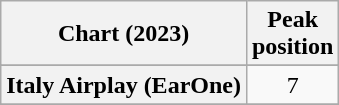<table class="wikitable sortable plainrowheaders" style="text-align:center;">
<tr>
<th>Chart (2023)</th>
<th>Peak<br>position</th>
</tr>
<tr>
</tr>
<tr>
<th scope="row">Italy Airplay (EarOne)</th>
<td>7</td>
</tr>
<tr>
</tr>
</table>
